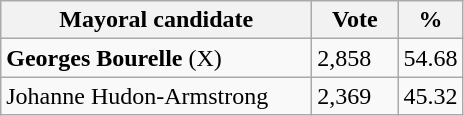<table class="wikitable">
<tr>
<th bgcolor="#DDDDFF" width="200px">Mayoral candidate</th>
<th bgcolor="#DDDDFF" width="50px">Vote</th>
<th bgcolor="#DDDDFF" width="30px">%</th>
</tr>
<tr>
<td><strong>Georges Bourelle</strong> (X)</td>
<td>2,858</td>
<td>54.68</td>
</tr>
<tr>
<td>Johanne Hudon-Armstrong</td>
<td>2,369</td>
<td>45.32</td>
</tr>
</table>
